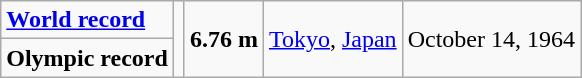<table class="wikitable">
<tr>
<td><strong><a href='#'>World record</a></strong></td>
<td rowspan=2></td>
<td rowspan=2><strong>6.76 m</strong></td>
<td rowspan=2><a href='#'>Tokyo</a>, <a href='#'>Japan</a></td>
<td rowspan=2>October 14, 1964</td>
</tr>
<tr>
<td><strong>Olympic record</strong></td>
</tr>
</table>
